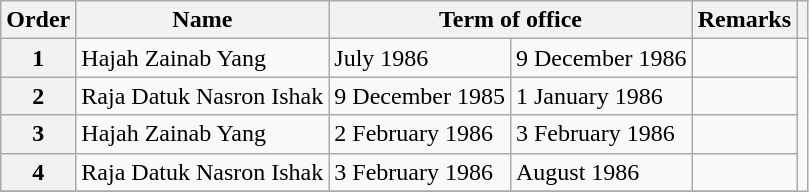<table class="wikitable">
<tr>
<th>Order</th>
<th>Name</th>
<th colspan="2">Term of office</th>
<th>Remarks</th>
<th></th>
</tr>
<tr>
<th>1</th>
<td>Hajah Zainab Yang</td>
<td>July 1986</td>
<td>9 December 1986</td>
<td></td>
</tr>
<tr>
<th>2</th>
<td>Raja Datuk Nasron Ishak</td>
<td>9 December 1985</td>
<td>1 January 1986</td>
<td></td>
</tr>
<tr>
<th>3</th>
<td>Hajah Zainab Yang</td>
<td>2 February 1986</td>
<td>3 February 1986</td>
<td></td>
</tr>
<tr>
<th>4</th>
<td>Raja Datuk Nasron Ishak</td>
<td>3 February 1986</td>
<td>August 1986</td>
<td></td>
</tr>
<tr>
</tr>
</table>
